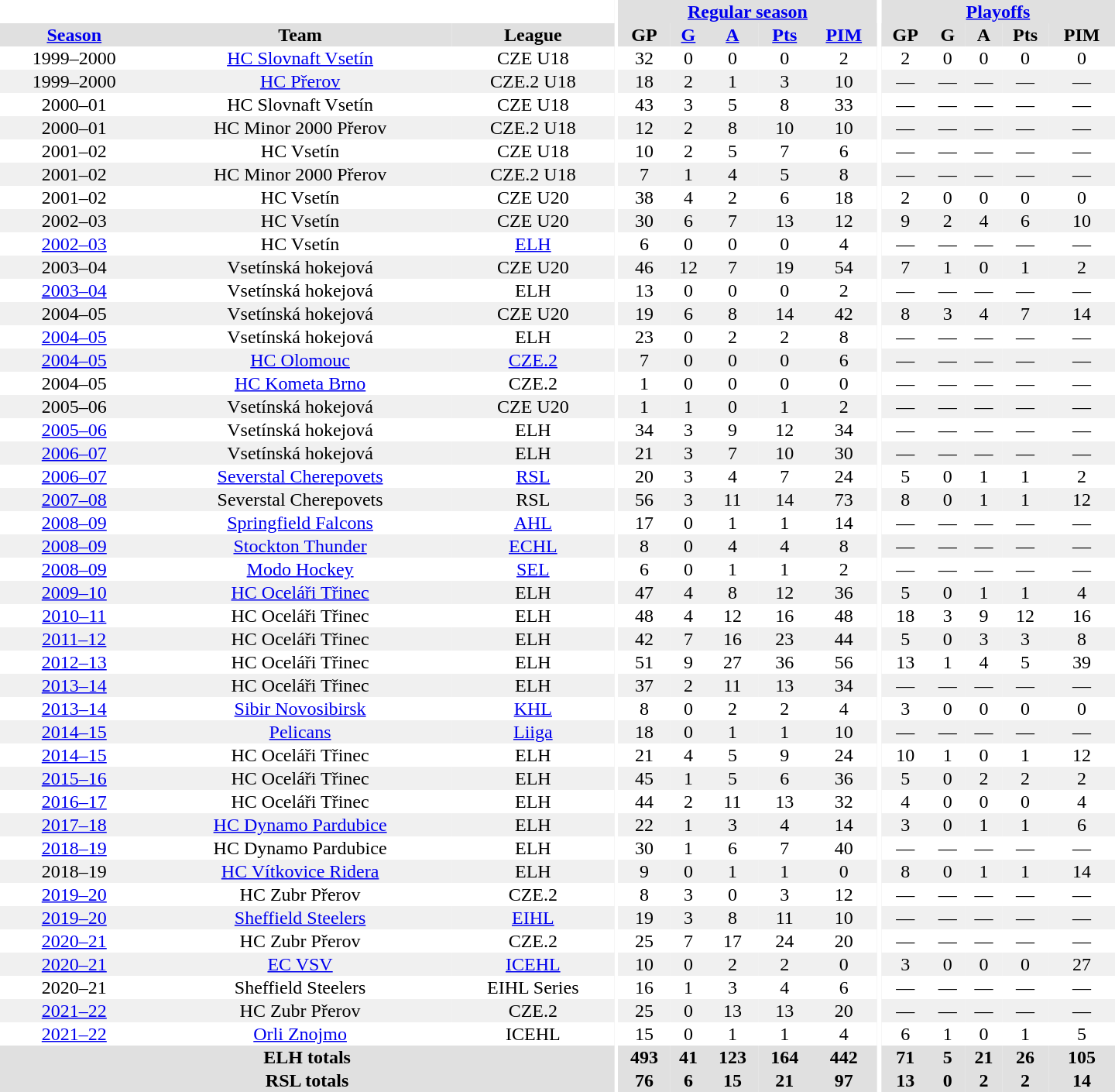<table border="0" cellpadding="1" cellspacing="0" style="text-align:center; width:60em">
<tr bgcolor="#e0e0e0">
<th colspan="3" bgcolor="#ffffff"></th>
<th rowspan="99" bgcolor="#ffffff"></th>
<th colspan="5"><a href='#'>Regular season</a></th>
<th rowspan="99" bgcolor="#ffffff"></th>
<th colspan="5"><a href='#'>Playoffs</a></th>
</tr>
<tr bgcolor="#e0e0e0">
<th><a href='#'>Season</a></th>
<th>Team</th>
<th>League</th>
<th>GP</th>
<th><a href='#'>G</a></th>
<th><a href='#'>A</a></th>
<th><a href='#'>Pts</a></th>
<th><a href='#'>PIM</a></th>
<th>GP</th>
<th>G</th>
<th>A</th>
<th>Pts</th>
<th>PIM</th>
</tr>
<tr>
<td>1999–2000</td>
<td><a href='#'>HC Slovnaft Vsetín</a></td>
<td>CZE U18</td>
<td>32</td>
<td>0</td>
<td>0</td>
<td>0</td>
<td>2</td>
<td>2</td>
<td>0</td>
<td>0</td>
<td>0</td>
<td>0</td>
</tr>
<tr bgcolor="#f0f0f0">
<td>1999–2000</td>
<td><a href='#'>HC Přerov</a></td>
<td>CZE.2 U18</td>
<td>18</td>
<td>2</td>
<td>1</td>
<td>3</td>
<td>10</td>
<td>—</td>
<td>—</td>
<td>—</td>
<td>—</td>
<td>—</td>
</tr>
<tr>
<td>2000–01</td>
<td>HC Slovnaft Vsetín</td>
<td>CZE U18</td>
<td>43</td>
<td>3</td>
<td>5</td>
<td>8</td>
<td>33</td>
<td>—</td>
<td>—</td>
<td>—</td>
<td>—</td>
<td>—</td>
</tr>
<tr bgcolor="#f0f0f0">
<td>2000–01</td>
<td>HC Minor 2000 Přerov</td>
<td>CZE.2 U18</td>
<td>12</td>
<td>2</td>
<td>8</td>
<td>10</td>
<td>10</td>
<td>—</td>
<td>—</td>
<td>—</td>
<td>—</td>
<td>—</td>
</tr>
<tr>
<td>2001–02</td>
<td>HC Vsetín</td>
<td>CZE U18</td>
<td>10</td>
<td>2</td>
<td>5</td>
<td>7</td>
<td>6</td>
<td>—</td>
<td>—</td>
<td>—</td>
<td>—</td>
<td>—</td>
</tr>
<tr bgcolor="#f0f0f0">
<td>2001–02</td>
<td>HC Minor 2000 Přerov</td>
<td>CZE.2 U18</td>
<td>7</td>
<td>1</td>
<td>4</td>
<td>5</td>
<td>8</td>
<td>—</td>
<td>—</td>
<td>—</td>
<td>—</td>
<td>—</td>
</tr>
<tr>
<td>2001–02</td>
<td>HC Vsetín</td>
<td>CZE U20</td>
<td>38</td>
<td>4</td>
<td>2</td>
<td>6</td>
<td>18</td>
<td>2</td>
<td>0</td>
<td>0</td>
<td>0</td>
<td>0</td>
</tr>
<tr bgcolor="#f0f0f0">
<td>2002–03</td>
<td>HC Vsetín</td>
<td>CZE U20</td>
<td>30</td>
<td>6</td>
<td>7</td>
<td>13</td>
<td>12</td>
<td>9</td>
<td>2</td>
<td>4</td>
<td>6</td>
<td>10</td>
</tr>
<tr>
<td><a href='#'>2002–03</a></td>
<td>HC Vsetín</td>
<td><a href='#'>ELH</a></td>
<td>6</td>
<td>0</td>
<td>0</td>
<td>0</td>
<td>4</td>
<td>—</td>
<td>—</td>
<td>—</td>
<td>—</td>
<td>—</td>
</tr>
<tr bgcolor="#f0f0f0">
<td>2003–04</td>
<td>Vsetínská hokejová</td>
<td>CZE U20</td>
<td>46</td>
<td>12</td>
<td>7</td>
<td>19</td>
<td>54</td>
<td>7</td>
<td>1</td>
<td>0</td>
<td>1</td>
<td>2</td>
</tr>
<tr>
<td><a href='#'>2003–04</a></td>
<td>Vsetínská hokejová</td>
<td>ELH</td>
<td>13</td>
<td>0</td>
<td>0</td>
<td>0</td>
<td>2</td>
<td>—</td>
<td>—</td>
<td>—</td>
<td>—</td>
<td>—</td>
</tr>
<tr bgcolor="#f0f0f0">
<td>2004–05</td>
<td>Vsetínská hokejová</td>
<td>CZE U20</td>
<td>19</td>
<td>6</td>
<td>8</td>
<td>14</td>
<td>42</td>
<td>8</td>
<td>3</td>
<td>4</td>
<td>7</td>
<td>14</td>
</tr>
<tr>
<td><a href='#'>2004–05</a></td>
<td>Vsetínská hokejová</td>
<td>ELH</td>
<td>23</td>
<td>0</td>
<td>2</td>
<td>2</td>
<td>8</td>
<td>—</td>
<td>—</td>
<td>—</td>
<td>—</td>
<td>—</td>
</tr>
<tr bgcolor="#f0f0f0">
<td><a href='#'>2004–05</a></td>
<td><a href='#'>HC Olomouc</a></td>
<td><a href='#'>CZE.2</a></td>
<td>7</td>
<td>0</td>
<td>0</td>
<td>0</td>
<td>6</td>
<td>—</td>
<td>—</td>
<td>—</td>
<td>—</td>
<td>—</td>
</tr>
<tr>
<td>2004–05</td>
<td><a href='#'>HC Kometa Brno</a></td>
<td>CZE.2</td>
<td>1</td>
<td>0</td>
<td>0</td>
<td>0</td>
<td>0</td>
<td>—</td>
<td>—</td>
<td>—</td>
<td>—</td>
<td>—</td>
</tr>
<tr bgcolor="#f0f0f0">
<td>2005–06</td>
<td>Vsetínská hokejová</td>
<td>CZE U20</td>
<td>1</td>
<td>1</td>
<td>0</td>
<td>1</td>
<td>2</td>
<td>—</td>
<td>—</td>
<td>—</td>
<td>—</td>
<td>—</td>
</tr>
<tr>
<td><a href='#'>2005–06</a></td>
<td>Vsetínská hokejová</td>
<td>ELH</td>
<td>34</td>
<td>3</td>
<td>9</td>
<td>12</td>
<td>34</td>
<td>—</td>
<td>—</td>
<td>—</td>
<td>—</td>
<td>—</td>
</tr>
<tr bgcolor="#f0f0f0">
<td><a href='#'>2006–07</a></td>
<td>Vsetínská hokejová</td>
<td>ELH</td>
<td>21</td>
<td>3</td>
<td>7</td>
<td>10</td>
<td>30</td>
<td>—</td>
<td>—</td>
<td>—</td>
<td>—</td>
<td>—</td>
</tr>
<tr>
<td><a href='#'>2006–07</a></td>
<td><a href='#'>Severstal Cherepovets</a></td>
<td><a href='#'>RSL</a></td>
<td>20</td>
<td>3</td>
<td>4</td>
<td>7</td>
<td>24</td>
<td>5</td>
<td>0</td>
<td>1</td>
<td>1</td>
<td>2</td>
</tr>
<tr bgcolor="#f0f0f0">
<td><a href='#'>2007–08</a></td>
<td>Severstal Cherepovets</td>
<td>RSL</td>
<td>56</td>
<td>3</td>
<td>11</td>
<td>14</td>
<td>73</td>
<td>8</td>
<td>0</td>
<td>1</td>
<td>1</td>
<td>12</td>
</tr>
<tr>
<td><a href='#'>2008–09</a></td>
<td><a href='#'>Springfield Falcons</a></td>
<td><a href='#'>AHL</a></td>
<td>17</td>
<td>0</td>
<td>1</td>
<td>1</td>
<td>14</td>
<td>—</td>
<td>—</td>
<td>—</td>
<td>—</td>
<td>—</td>
</tr>
<tr bgcolor="#f0f0f0">
<td><a href='#'>2008–09</a></td>
<td><a href='#'>Stockton Thunder</a></td>
<td><a href='#'>ECHL</a></td>
<td>8</td>
<td>0</td>
<td>4</td>
<td>4</td>
<td>8</td>
<td>—</td>
<td>—</td>
<td>—</td>
<td>—</td>
<td>—</td>
</tr>
<tr>
<td><a href='#'>2008–09</a></td>
<td><a href='#'>Modo Hockey</a></td>
<td><a href='#'>SEL</a></td>
<td>6</td>
<td>0</td>
<td>1</td>
<td>1</td>
<td>2</td>
<td>—</td>
<td>—</td>
<td>—</td>
<td>—</td>
<td>—</td>
</tr>
<tr bgcolor="#f0f0f0">
<td><a href='#'>2009–10</a></td>
<td><a href='#'>HC Oceláři Třinec</a></td>
<td>ELH</td>
<td>47</td>
<td>4</td>
<td>8</td>
<td>12</td>
<td>36</td>
<td>5</td>
<td>0</td>
<td>1</td>
<td>1</td>
<td>4</td>
</tr>
<tr>
<td><a href='#'>2010–11</a></td>
<td>HC Oceláři Třinec</td>
<td>ELH</td>
<td>48</td>
<td>4</td>
<td>12</td>
<td>16</td>
<td>48</td>
<td>18</td>
<td>3</td>
<td>9</td>
<td>12</td>
<td>16</td>
</tr>
<tr bgcolor="#f0f0f0">
<td><a href='#'>2011–12</a></td>
<td>HC Oceláři Třinec</td>
<td>ELH</td>
<td>42</td>
<td>7</td>
<td>16</td>
<td>23</td>
<td>44</td>
<td>5</td>
<td>0</td>
<td>3</td>
<td>3</td>
<td>8</td>
</tr>
<tr>
<td><a href='#'>2012–13</a></td>
<td>HC Oceláři Třinec</td>
<td>ELH</td>
<td>51</td>
<td>9</td>
<td>27</td>
<td>36</td>
<td>56</td>
<td>13</td>
<td>1</td>
<td>4</td>
<td>5</td>
<td>39</td>
</tr>
<tr bgcolor="#f0f0f0">
<td><a href='#'>2013–14</a></td>
<td>HC Oceláři Třinec</td>
<td>ELH</td>
<td>37</td>
<td>2</td>
<td>11</td>
<td>13</td>
<td>34</td>
<td>—</td>
<td>—</td>
<td>—</td>
<td>—</td>
<td>—</td>
</tr>
<tr>
<td><a href='#'>2013–14</a></td>
<td><a href='#'>Sibir Novosibirsk</a></td>
<td><a href='#'>KHL</a></td>
<td>8</td>
<td>0</td>
<td>2</td>
<td>2</td>
<td>4</td>
<td>3</td>
<td>0</td>
<td>0</td>
<td>0</td>
<td>0</td>
</tr>
<tr bgcolor="#f0f0f0">
<td><a href='#'>2014–15</a></td>
<td><a href='#'>Pelicans</a></td>
<td><a href='#'>Liiga</a></td>
<td>18</td>
<td>0</td>
<td>1</td>
<td>1</td>
<td>10</td>
<td>—</td>
<td>—</td>
<td>—</td>
<td>—</td>
<td>—</td>
</tr>
<tr>
<td><a href='#'>2014–15</a></td>
<td>HC Oceláři Třinec</td>
<td>ELH</td>
<td>21</td>
<td>4</td>
<td>5</td>
<td>9</td>
<td>24</td>
<td>10</td>
<td>1</td>
<td>0</td>
<td>1</td>
<td>12</td>
</tr>
<tr bgcolor="#f0f0f0">
<td><a href='#'>2015–16</a></td>
<td>HC Oceláři Třinec</td>
<td>ELH</td>
<td>45</td>
<td>1</td>
<td>5</td>
<td>6</td>
<td>36</td>
<td>5</td>
<td>0</td>
<td>2</td>
<td>2</td>
<td>2</td>
</tr>
<tr>
<td><a href='#'>2016–17</a></td>
<td>HC Oceláři Třinec</td>
<td>ELH</td>
<td>44</td>
<td>2</td>
<td>11</td>
<td>13</td>
<td>32</td>
<td>4</td>
<td>0</td>
<td>0</td>
<td>0</td>
<td>4</td>
</tr>
<tr bgcolor="#f0f0f0">
<td><a href='#'>2017–18</a></td>
<td><a href='#'>HC Dynamo Pardubice</a></td>
<td>ELH</td>
<td>22</td>
<td>1</td>
<td>3</td>
<td>4</td>
<td>14</td>
<td>3</td>
<td>0</td>
<td>1</td>
<td>1</td>
<td>6</td>
</tr>
<tr>
<td><a href='#'>2018–19</a></td>
<td>HC Dynamo Pardubice</td>
<td>ELH</td>
<td>30</td>
<td>1</td>
<td>6</td>
<td>7</td>
<td>40</td>
<td>—</td>
<td>—</td>
<td>—</td>
<td>—</td>
<td>—</td>
</tr>
<tr bgcolor="#f0f0f0">
<td>2018–19</td>
<td><a href='#'>HC Vítkovice Ridera</a></td>
<td>ELH</td>
<td>9</td>
<td>0</td>
<td>1</td>
<td>1</td>
<td>0</td>
<td>8</td>
<td>0</td>
<td>1</td>
<td>1</td>
<td>14</td>
</tr>
<tr>
<td><a href='#'>2019–20</a></td>
<td>HC Zubr Přerov</td>
<td>CZE.2</td>
<td>8</td>
<td>3</td>
<td>0</td>
<td>3</td>
<td>12</td>
<td>—</td>
<td>—</td>
<td>—</td>
<td>—</td>
<td>—</td>
</tr>
<tr bgcolor="#f0f0f0">
<td><a href='#'>2019–20</a></td>
<td><a href='#'>Sheffield Steelers</a></td>
<td><a href='#'>EIHL</a></td>
<td>19</td>
<td>3</td>
<td>8</td>
<td>11</td>
<td>10</td>
<td>—</td>
<td>—</td>
<td>—</td>
<td>—</td>
<td>—</td>
</tr>
<tr>
<td><a href='#'>2020–21</a></td>
<td>HC Zubr Přerov</td>
<td>CZE.2</td>
<td>25</td>
<td>7</td>
<td>17</td>
<td>24</td>
<td>20</td>
<td>—</td>
<td>—</td>
<td>—</td>
<td>—</td>
<td>—</td>
</tr>
<tr bgcolor="#f0f0f0">
<td><a href='#'>2020–21</a></td>
<td><a href='#'>EC VSV</a></td>
<td><a href='#'>ICEHL</a></td>
<td>10</td>
<td>0</td>
<td>2</td>
<td>2</td>
<td>0</td>
<td>3</td>
<td>0</td>
<td>0</td>
<td>0</td>
<td>27</td>
</tr>
<tr>
<td>2020–21</td>
<td>Sheffield Steelers</td>
<td>EIHL Series</td>
<td>16</td>
<td>1</td>
<td>3</td>
<td>4</td>
<td>6</td>
<td>—</td>
<td>—</td>
<td>—</td>
<td>—</td>
<td>—</td>
</tr>
<tr bgcolor="#f0f0f0">
<td><a href='#'>2021–22</a></td>
<td>HC Zubr Přerov</td>
<td>CZE.2</td>
<td>25</td>
<td>0</td>
<td>13</td>
<td>13</td>
<td>20</td>
<td>—</td>
<td>—</td>
<td>—</td>
<td>—</td>
<td>—</td>
</tr>
<tr>
<td><a href='#'>2021–22</a></td>
<td><a href='#'>Orli Znojmo</a></td>
<td>ICEHL</td>
<td>15</td>
<td>0</td>
<td>1</td>
<td>1</td>
<td>4</td>
<td>6</td>
<td>1</td>
<td>0</td>
<td>1</td>
<td>5</td>
</tr>
<tr bgcolor="#e0e0e0">
<th colspan="3">ELH totals</th>
<th>493</th>
<th>41</th>
<th>123</th>
<th>164</th>
<th>442</th>
<th>71</th>
<th>5</th>
<th>21</th>
<th>26</th>
<th>105</th>
</tr>
<tr bgcolor="#e0e0e0">
<th colspan="3">RSL totals</th>
<th>76</th>
<th>6</th>
<th>15</th>
<th>21</th>
<th>97</th>
<th>13</th>
<th>0</th>
<th>2</th>
<th>2</th>
<th>14</th>
</tr>
</table>
